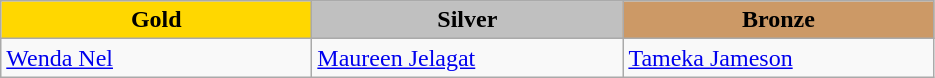<table class="wikitable" style="text-align:left">
<tr align="center">
<td width=200 bgcolor=gold><strong>Gold</strong></td>
<td width=200 bgcolor=silver><strong>Silver</strong></td>
<td width=200 bgcolor=CC9966><strong>Bronze</strong></td>
</tr>
<tr>
<td><a href='#'>Wenda Nel</a><br><em></em></td>
<td><a href='#'>Maureen Jelagat</a><br><em></em></td>
<td><a href='#'>Tameka Jameson</a><br><em></em></td>
</tr>
</table>
